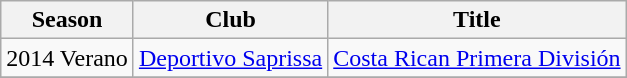<table class="wikitable">
<tr>
<th>Season</th>
<th>Club</th>
<th>Title</th>
</tr>
<tr>
<td>2014 Verano</td>
<td><a href='#'>Deportivo Saprissa</a></td>
<td><a href='#'>Costa Rican Primera División</a></td>
</tr>
<tr>
</tr>
</table>
